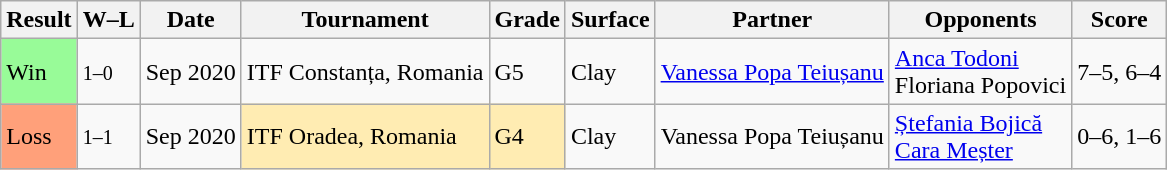<table class="sortable wikitable">
<tr>
<th>Result</th>
<th class="unsortable">W–L</th>
<th>Date</th>
<th>Tournament</th>
<th>Grade</th>
<th>Surface</th>
<th>Partner</th>
<th>Opponents</th>
<th class="unsortable">Score</th>
</tr>
<tr>
<td bgcolor="98FB98">Win</td>
<td><small>1–0</small></td>
<td>Sep 2020</td>
<td>ITF Constanța, Romania</td>
<td>G5</td>
<td>Clay</td>
<td>  <a href='#'>Vanessa Popa Teiușanu</a></td>
<td> <a href='#'>Anca Todoni</a> <br>  Floriana Popovici</td>
<td>7–5, 6–4</td>
</tr>
<tr>
<td style="background:#ffa07a;">Loss</td>
<td><small>1–1</small></td>
<td>Sep 2020</td>
<td bgcolor="#ffecb2">ITF Oradea, Romania</td>
<td bgcolor="#ffecb2">G4</td>
<td>Clay</td>
<td> Vanessa Popa Teiușanu</td>
<td>  <a href='#'>Ștefania Bojică</a>  <br>  <a href='#'>Cara Meșter</a></td>
<td>0–6, 1–6</td>
</tr>
</table>
